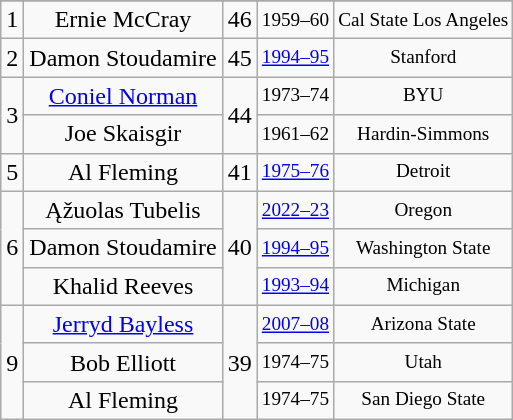<table class="wikitable" style="text-align: center;">
<tr>
</tr>
<tr>
<td>1</td>
<td>Ernie McCray</td>
<td>46</td>
<td style="font-size:80%;">1959–60</td>
<td style="font-size:80%;">Cal State Los Angeles</td>
</tr>
<tr>
<td>2</td>
<td>Damon Stoudamire</td>
<td>45</td>
<td style="font-size:80%;"><a href='#'>1994–95</a></td>
<td style="font-size:80%;">Stanford</td>
</tr>
<tr>
<td rowspan=2>3</td>
<td><a href='#'>Coniel Norman</a></td>
<td rowspan=2>44</td>
<td style="font-size:80%;">1973–74</td>
<td style="font-size:80%;">BYU</td>
</tr>
<tr>
<td>Joe Skaisgir</td>
<td style="font-size:80%;">1961–62</td>
<td style="font-size:80%;">Hardin-Simmons</td>
</tr>
<tr>
<td>5</td>
<td>Al Fleming</td>
<td>41</td>
<td style="font-size:80%;"><a href='#'>1975–76</a></td>
<td style="font-size:80%;">Detroit</td>
</tr>
<tr>
<td rowspan=3>6</td>
<td>Ąžuolas Tubelis</td>
<td rowspan=3>40</td>
<td style="font-size:80%;"><a href='#'>2022–23</a></td>
<td style="font-size:80%;">Oregon</td>
</tr>
<tr>
<td>Damon Stoudamire</td>
<td style="font-size:80%;"><a href='#'>1994–95</a></td>
<td style="font-size:80%;">Washington State</td>
</tr>
<tr>
<td>Khalid Reeves</td>
<td style="font-size:80%;"><a href='#'>1993–94</a></td>
<td style="font-size:80%;">Michigan</td>
</tr>
<tr>
<td rowspan=3>9</td>
<td><a href='#'>Jerryd Bayless</a></td>
<td rowspan=3>39</td>
<td style="font-size:80%;"><a href='#'>2007–08</a></td>
<td style="font-size:80%;">Arizona State</td>
</tr>
<tr>
<td>Bob Elliott</td>
<td style="font-size:80%;">1974–75</td>
<td style="font-size:80%;">Utah</td>
</tr>
<tr>
<td>Al Fleming</td>
<td style="font-size:80%;">1974–75</td>
<td style="font-size:80%;">San Diego State</td>
</tr>
</table>
